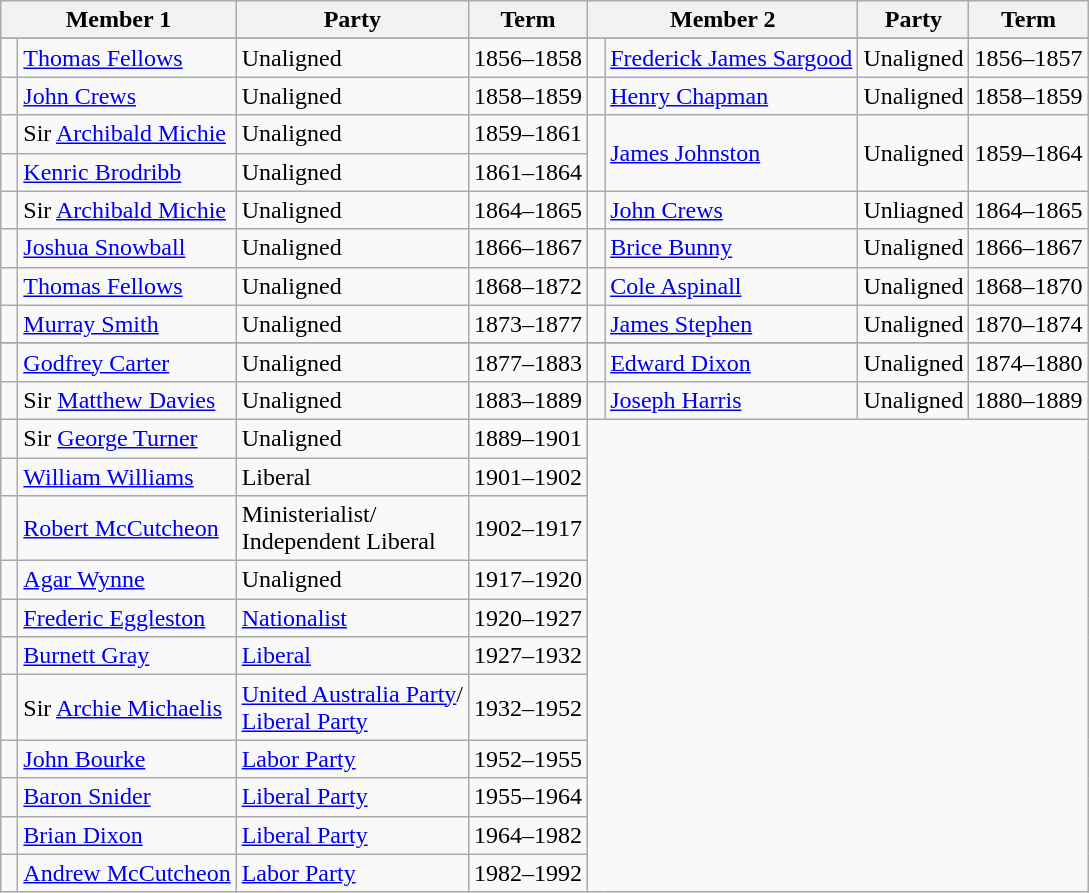<table class="wikitable">
<tr>
<th colspan="2">Member 1</th>
<th>Party</th>
<th>Term</th>
<th colspan="2">Member 2</th>
<th>Party</th>
<th>Term</th>
</tr>
<tr>
</tr>
<tr>
<td> </td>
<td><a href='#'>Thomas Fellows</a></td>
<td>Unaligned</td>
<td>1856–1858</td>
<td> </td>
<td><a href='#'>Frederick James Sargood</a></td>
<td>Unaligned</td>
<td>1856–1857</td>
</tr>
<tr>
<td> </td>
<td><a href='#'>John Crews</a></td>
<td>Unaligned</td>
<td>1858–1859</td>
<td> </td>
<td><a href='#'>Henry Chapman</a></td>
<td>Unaligned</td>
<td>1858–1859</td>
</tr>
<tr>
<td> </td>
<td>Sir <a href='#'>Archibald Michie</a></td>
<td>Unaligned</td>
<td>1859–1861</td>
<td rowspan = "2" > </td>
<td rowspan = "2"><a href='#'>James Johnston</a></td>
<td rowspan = "2">Unaligned</td>
<td rowspan = "2">1859–1864</td>
</tr>
<tr>
<td> </td>
<td><a href='#'>Kenric Brodribb</a></td>
<td>Unaligned</td>
<td>1861–1864</td>
</tr>
<tr>
<td> </td>
<td>Sir <a href='#'>Archibald Michie</a></td>
<td>Unaligned</td>
<td>1864–1865</td>
<td> </td>
<td><a href='#'>John Crews</a></td>
<td>Unliagned</td>
<td>1864–1865</td>
</tr>
<tr>
<td> </td>
<td><a href='#'>Joshua Snowball</a></td>
<td>Unaligned</td>
<td>1866–1867</td>
<td> </td>
<td><a href='#'>Brice Bunny</a></td>
<td>Unaligned</td>
<td>1866–1867</td>
</tr>
<tr>
<td> </td>
<td><a href='#'>Thomas Fellows</a></td>
<td>Unaligned</td>
<td>1868–1872</td>
<td> </td>
<td><a href='#'>Cole Aspinall</a></td>
<td>Unaligned</td>
<td>1868–1870</td>
</tr>
<tr>
<td> </td>
<td><a href='#'>Murray Smith</a></td>
<td>Unaligned</td>
<td>1873–1877</td>
<td> </td>
<td><a href='#'>James Stephen</a></td>
<td>Unaligned</td>
<td>1870–1874</td>
</tr>
<tr>
</tr>
<tr>
<td> </td>
<td><a href='#'>Godfrey Carter</a></td>
<td>Unaligned</td>
<td>1877–1883</td>
<td> </td>
<td><a href='#'>Edward Dixon</a></td>
<td>Unaligned</td>
<td>1874–1880</td>
</tr>
<tr>
<td> </td>
<td>Sir <a href='#'>Matthew Davies</a></td>
<td>Unaligned</td>
<td>1883–1889</td>
<td> </td>
<td><a href='#'>Joseph Harris</a></td>
<td>Unaligned</td>
<td>1880–1889</td>
</tr>
<tr>
<td> </td>
<td>Sir <a href='#'>George Turner</a></td>
<td>Unaligned</td>
<td>1889–1901</td>
</tr>
<tr>
<td> </td>
<td><a href='#'>William Williams</a></td>
<td>Liberal</td>
<td>1901–1902</td>
</tr>
<tr>
<td> </td>
<td><a href='#'>Robert McCutcheon</a></td>
<td>Ministerialist/<br>Independent Liberal</td>
<td>1902–1917</td>
</tr>
<tr>
<td> </td>
<td><a href='#'>Agar Wynne</a></td>
<td>Unaligned</td>
<td>1917–1920</td>
</tr>
<tr>
<td> </td>
<td><a href='#'>Frederic Eggleston</a></td>
<td><a href='#'>Nationalist</a></td>
<td>1920–1927</td>
</tr>
<tr>
<td> </td>
<td><a href='#'>Burnett Gray</a></td>
<td><a href='#'>Liberal</a></td>
<td>1927–1932</td>
</tr>
<tr>
<td> </td>
<td>Sir <a href='#'>Archie Michaelis</a></td>
<td><a href='#'>United Australia Party</a>/<br><a href='#'>Liberal Party</a></td>
<td>1932–1952</td>
</tr>
<tr>
<td> </td>
<td><a href='#'>John Bourke</a></td>
<td><a href='#'>Labor Party</a></td>
<td>1952–1955</td>
</tr>
<tr>
<td> </td>
<td><a href='#'>Baron Snider</a></td>
<td><a href='#'>Liberal Party</a></td>
<td>1955–1964</td>
</tr>
<tr>
<td> </td>
<td><a href='#'>Brian Dixon</a></td>
<td><a href='#'>Liberal Party</a></td>
<td>1964–1982</td>
</tr>
<tr>
<td> </td>
<td><a href='#'>Andrew McCutcheon</a></td>
<td><a href='#'>Labor Party</a></td>
<td>1982–1992</td>
</tr>
</table>
